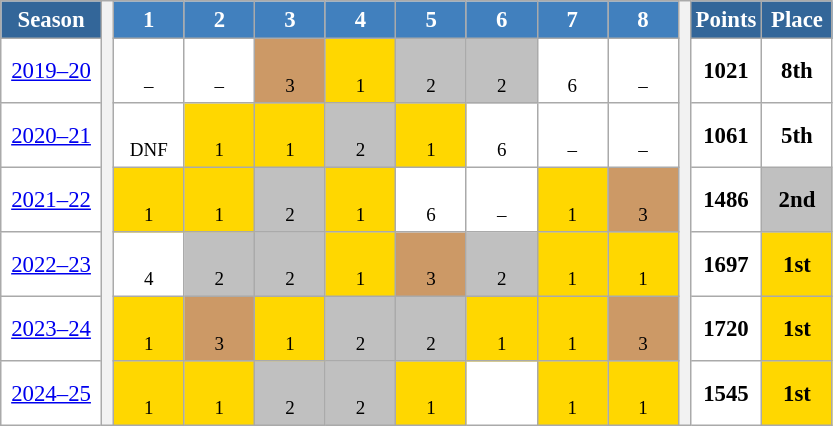<table class="wikitable" style="font-size:95%; text-align:center; border:grey solid 1px; border-collapse:collapse; background:#ffffff;">
<tr>
<th style="background-color:#369; color:white; width:60px">Season</th>
<th rowspan="7" width="1px"></th>
<th style="background-color:#4180be; color:white; width:40px">1</th>
<th style="background-color:#4180be; color:white; width:40px">2</th>
<th style="background-color:#4180be; color:white; width:40px">3</th>
<th style="background-color:#4180be; color:white; width:40px">4</th>
<th style="background-color:#4180be; color:white; width:40px">5</th>
<th style="background-color:#4180be; color:white; width:40px">6</th>
<th style="background-color:#4180be; color:white; width:40px">7</th>
<th style="background-color:#4180be; color:white; width:40px">8</th>
<th rowspan="7" width="1px"></th>
<th style="background-color:#369; color:white; width:40px">Points</th>
<th style="background-color:#369; color:white; width:40px">Place</th>
</tr>
<tr>
<td><a href='#'>2019–20</a></td>
<td><br><small>–</small></td>
<td><br><small>–</small></td>
<td style="background:#cc9966"><br><small>3</small></td>
<td style="background:gold"><br><small>1</small></td>
<td style="background:silver"><br><small>2</small></td>
<td style="background:silver"><br><small>2</small></td>
<td><br><small>6</small></td>
<td><br><small>–</small></td>
<td><strong>1021</strong></td>
<td><strong>8th</strong></td>
</tr>
<tr>
<td><a href='#'>2020–21</a></td>
<td><br><small>DNF</small></td>
<td style="background:gold;"><br><small>1</small></td>
<td style="background:gold;"><br><small>1</small></td>
<td style="background:silver"><br><small>2</small></td>
<td style="background:gold;"><br><small>1</small></td>
<td><br><small>6</small></td>
<td><br><small>–</small></td>
<td><br><small>–</small></td>
<td><strong>1061</strong></td>
<td><strong>5th</strong></td>
</tr>
<tr>
<td><a href='#'>2021–22</a></td>
<td style="background:gold;"><br><small>1</small></td>
<td style="background:gold;"><br><small>1</small></td>
<td style="background:silver;"><br><small>2</small></td>
<td style="background:gold;"><br><small>1</small></td>
<td><br><small>6</small></td>
<td><br><small>–</small></td>
<td style="background:gold;"><br><small>1</small></td>
<td style="background:#CC9966"><br><small>3</small></td>
<td><strong>1486</strong></td>
<td style="background:silver"><strong>2nd</strong></td>
</tr>
<tr>
<td><a href='#'>2022–23</a></td>
<td><br><small>4</small></td>
<td style="background:silver"><br><small>2</small></td>
<td style="background:silver"><br><small>2</small></td>
<td style="background:gold"><br><small>1</small></td>
<td style="background:#CC9966"><br><small>3</small></td>
<td style="background:silver"><br><small>2</small></td>
<td style="background:gold"><br><small>1</small></td>
<td style="background:gold"><br><small>1</small></td>
<td><strong>1697</strong></td>
<td style="background:gold"><strong>1st</strong></td>
</tr>
<tr>
<td><a href='#'>2023–24</a></td>
<td style="background:gold"><br><small>1</small></td>
<td style="background:#CC9966"><br><small>3</small></td>
<td style="background:gold"><br><small>1</small></td>
<td style="background:silver"><br><small>2</small></td>
<td style="background:silver"><br><small>2</small></td>
<td style="background:gold"><br><small>1</small></td>
<td style="background:gold"><br><small>1</small></td>
<td style="background:#CC9966"><br><small>3</small></td>
<td><strong>1720</strong></td>
<td style="background:gold"><strong>1st</strong></td>
</tr>
<tr>
<td><a href='#'>2024–25</a></td>
<td style="background:gold"><br><small>1</small></td>
<td style="background:gold"><br><small>1</small></td>
<td style="background:silver"><br><small>2</small></td>
<td style="background:silver"><br><small>2</small></td>
<td style="background:gold"><br><small>1</small></td>
<td></td>
<td style="background:gold"><br><small>1</small></td>
<td style="background:gold"><br><small>1</small></td>
<td><strong>1545</strong></td>
<td style="background:gold"><strong>1st</strong></td>
</tr>
</table>
